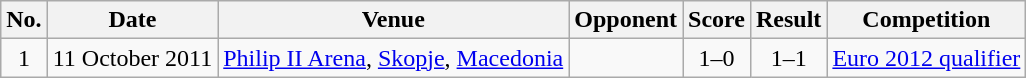<table class="wikitable sortable">
<tr>
<th scope="col">No.</th>
<th scope="col">Date</th>
<th scope="col">Venue</th>
<th scope="col">Opponent</th>
<th scope="col">Score</th>
<th scope="col">Result</th>
<th scope="col">Competition</th>
</tr>
<tr>
<td align="center">1</td>
<td>11 October 2011</td>
<td><a href='#'>Philip II Arena</a>, <a href='#'>Skopje</a>, <a href='#'>Macedonia</a></td>
<td></td>
<td align="center">1–0</td>
<td align="center">1–1</td>
<td><a href='#'>Euro 2012 qualifier</a></td>
</tr>
</table>
